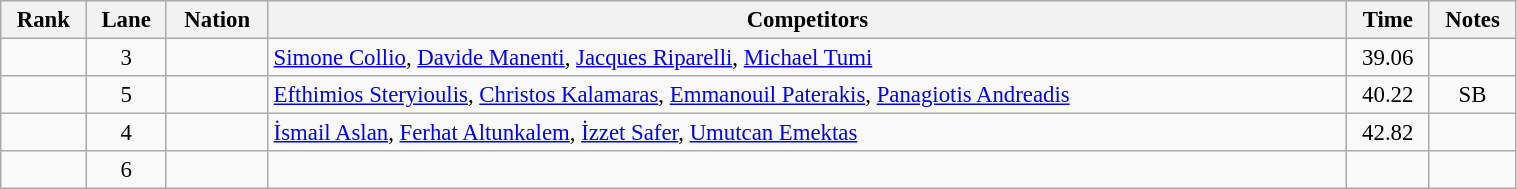<table class="wikitable sortable" width="80%" style="text-align:center; font-size:95%">
<tr>
<th>Rank</th>
<th>Lane</th>
<th>Nation</th>
<th>Competitors</th>
<th>Time</th>
<th>Notes</th>
</tr>
<tr>
<td></td>
<td>3</td>
<td align="left"></td>
<td align="left"><a href='#'>Simone Collio</a>, <a href='#'>Davide Manenti</a>, <a href='#'>Jacques Riparelli</a>, <a href='#'>Michael Tumi</a></td>
<td>39.06</td>
<td></td>
</tr>
<tr>
<td></td>
<td>5</td>
<td align="left"></td>
<td align="left"><a href='#'>Efthimios Steryioulis</a>, <a href='#'>Christos Kalamaras</a>, <a href='#'>Emmanouil Paterakis</a>, <a href='#'>Panagiotis Andreadis</a></td>
<td>40.22</td>
<td>SB</td>
</tr>
<tr>
<td></td>
<td>4</td>
<td align="left"></td>
<td align="left"><a href='#'>İsmail Aslan</a>, <a href='#'>Ferhat Altunkalem</a>, <a href='#'>İzzet Safer</a>, <a href='#'>Umutcan Emektas</a></td>
<td>42.82</td>
<td></td>
</tr>
<tr>
<td></td>
<td>6</td>
<td align="left"></td>
<td align="left"></td>
<td></td>
<td></td>
</tr>
</table>
